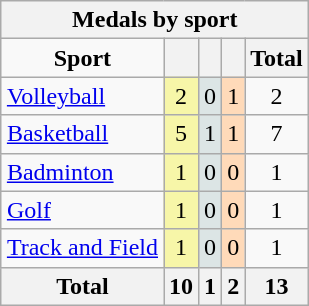<table class="wikitable" style="text-align:center;float:right">
<tr>
<th colspan=5>Medals by sport</th>
</tr>
<tr>
<td><strong>Sport</strong></td>
<th bgcolor=#f7f6a8></th>
<th bgcolor=#dce5e5></th>
<th bgcolor=#ffdab9></th>
<th>Total</th>
</tr>
<tr>
<td align=left><a href='#'>Volleyball</a></td>
<td bgcolor=#f7f6a8>2</td>
<td bgcolor=#dce5e5>0</td>
<td bgcolor=#ffdab9>1</td>
<td>2</td>
</tr>
<tr>
<td align=left><a href='#'>Basketball</a></td>
<td bgcolor=#f7f6a8>5</td>
<td bgcolor=#dce5e5>1</td>
<td bgcolor=#ffdab9>1</td>
<td>7</td>
</tr>
<tr>
<td align=left><a href='#'>Badminton</a></td>
<td bgcolor=#f7f6a8>1</td>
<td bgcolor=#dce5e5>0</td>
<td bgcolor=#ffdab9>0</td>
<td>1</td>
</tr>
<tr>
<td align=left><a href='#'>Golf</a></td>
<td bgcolor=#f7f6a8>1</td>
<td bgcolor=#dce5e5>0</td>
<td bgcolor=#ffdab9>0</td>
<td>1</td>
</tr>
<tr>
<td align=left><a href='#'>Track and Field</a></td>
<td bgcolor=#f7f6a8>1</td>
<td bgcolor=#dce5e5>0</td>
<td bgcolor=#ffdab9>0</td>
<td>1</td>
</tr>
<tr>
<th bgcolor=#efefef><strong>Total</strong></th>
<th bgcolor=#f7f6a8>10</th>
<th bgcolor=#dce5e5>1</th>
<th bgcolor=#ffdab9>2</th>
<th>13</th>
</tr>
</table>
